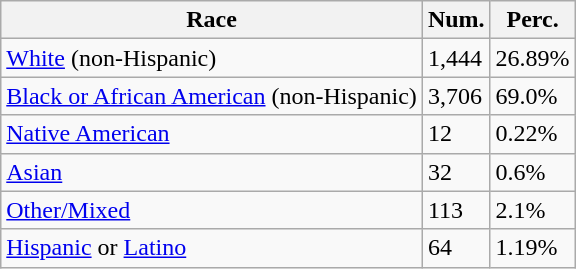<table class="wikitable">
<tr>
<th>Race</th>
<th>Num.</th>
<th>Perc.</th>
</tr>
<tr>
<td><a href='#'>White</a> (non-Hispanic)</td>
<td>1,444</td>
<td>26.89%</td>
</tr>
<tr>
<td><a href='#'>Black or African American</a> (non-Hispanic)</td>
<td>3,706</td>
<td>69.0%</td>
</tr>
<tr>
<td><a href='#'>Native American</a></td>
<td>12</td>
<td>0.22%</td>
</tr>
<tr>
<td><a href='#'>Asian</a></td>
<td>32</td>
<td>0.6%</td>
</tr>
<tr>
<td><a href='#'>Other/Mixed</a></td>
<td>113</td>
<td>2.1%</td>
</tr>
<tr>
<td><a href='#'>Hispanic</a> or <a href='#'>Latino</a></td>
<td>64</td>
<td>1.19%</td>
</tr>
</table>
